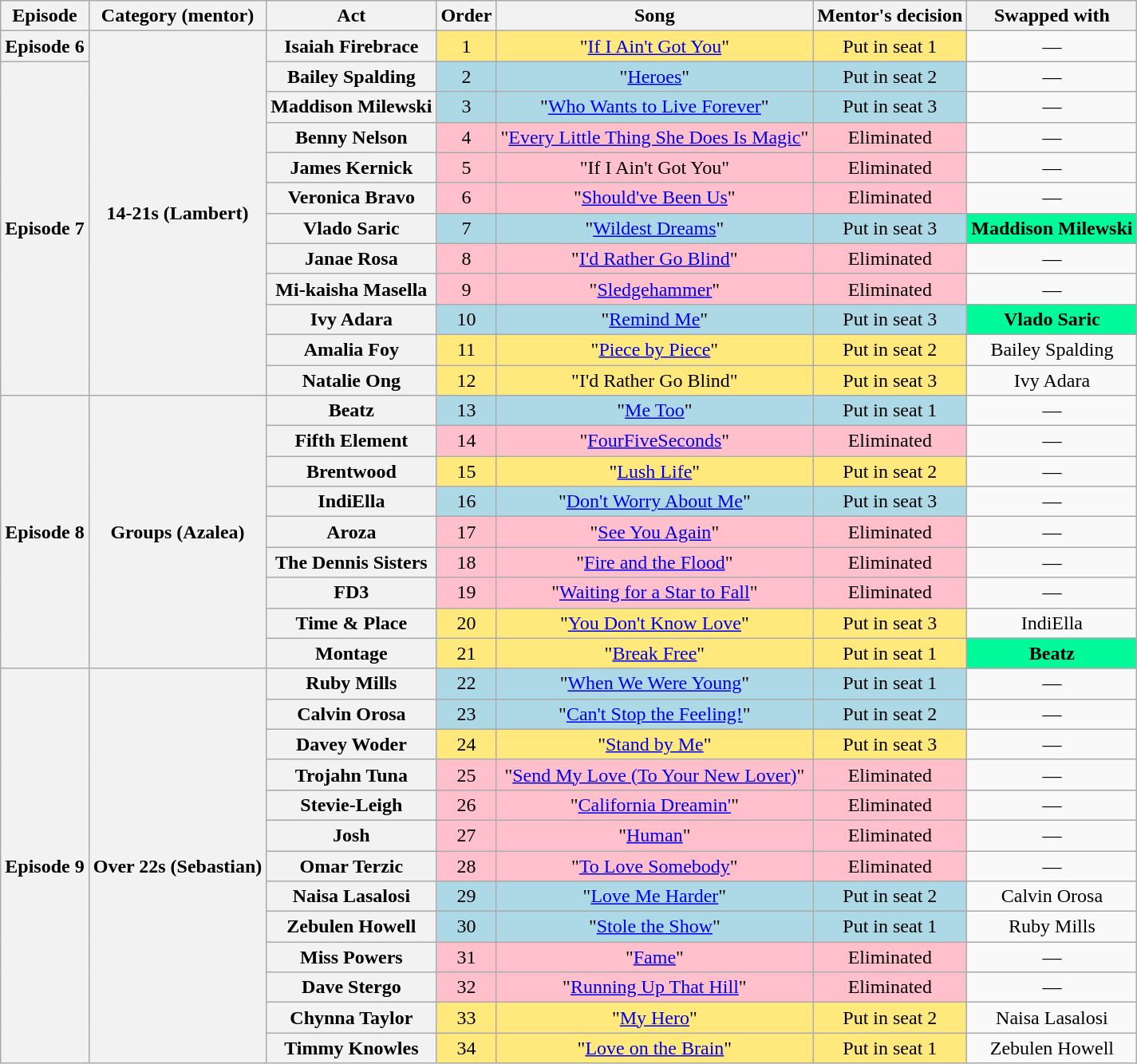<table class="wikitable plainrowheaders" style="text-align: center;">
<tr>
<th scope="col">Episode</th>
<th>Category (mentor)</th>
<th>Act</th>
<th>Order</th>
<th>Song</th>
<th>Mentor's decision</th>
<th>Swapped with</th>
</tr>
<tr>
<th>Episode 6<br></th>
<th rowspan="12">14-21s (Lambert)</th>
<th scope="row">Isaiah Firebrace</th>
<td style="background:#FFE87C;">1</td>
<td style="background:#FFE87C;">"<a href='#'>If I Ain't Got You</a>"</td>
<td style="background:#FFE87C;">Put in seat 1</td>
<td>—</td>
</tr>
<tr>
<th rowspan="11">Episode 7 <br></th>
<th scope="row">Bailey Spalding</th>
<td style="background:lightblue;">2</td>
<td style="background:lightblue;">"<a href='#'>Heroes</a>"</td>
<td style="background:lightblue;">Put in seat 2</td>
<td>—</td>
</tr>
<tr>
<th scope="row">Maddison Milewski</th>
<td style="background:lightblue;">3</td>
<td style="background:lightblue;">"<a href='#'>Who Wants to Live Forever</a>"</td>
<td style="background:lightblue;">Put in seat 3</td>
<td>—</td>
</tr>
<tr>
<th scope="row">Benny Nelson</th>
<td style="background:pink;">4</td>
<td style="background:pink;">"<a href='#'>Every Little Thing She Does Is Magic</a>"</td>
<td style="background:pink;">Eliminated</td>
<td>—</td>
</tr>
<tr>
<th scope="row">James Kernick</th>
<td style="background:pink;">5</td>
<td style="background:pink;">"If I Ain't Got You" </td>
<td style="background:pink;">Eliminated</td>
<td>—</td>
</tr>
<tr>
<th scope="row">Veronica Bravo</th>
<td style="background:pink;">6</td>
<td style="background:pink;">"<a href='#'>Should've Been Us</a>"</td>
<td style="background:pink;">Eliminated</td>
<td>—</td>
</tr>
<tr>
<th scope="row">Vlado Saric</th>
<td style="background:lightblue;">7</td>
<td style="background:lightblue;">"<a href='#'>Wildest Dreams</a>"</td>
<td style="background:lightblue;">Put in seat 3</td>
<td style="background:#00fa9a;"><strong>Maddison Milewski</strong></td>
</tr>
<tr>
<th scope="row">Janae Rosa</th>
<td style="background:pink;">8</td>
<td style="background:pink;">"<a href='#'>I'd Rather Go Blind</a>"</td>
<td style="background:pink;">Eliminated</td>
<td>—</td>
</tr>
<tr>
<th scope="row">Mi-kaisha Masella</th>
<td style="background:pink;">9</td>
<td style="background:pink;">"<a href='#'>Sledgehammer</a>"</td>
<td style="background:pink;">Eliminated</td>
<td>—</td>
</tr>
<tr>
<th scope="row">Ivy Adara</th>
<td style="background:lightblue;">10</td>
<td style="background:lightblue;">"<a href='#'>Remind Me</a>"</td>
<td style="background:lightblue;">Put in seat 3</td>
<td style="background:#00fa9a;"><strong>Vlado Saric</strong></td>
</tr>
<tr>
<th scope="row">Amalia Foy</th>
<td style="background:#FFE87C;">11</td>
<td style="background:#FFE87C;">"<a href='#'>Piece by Piece</a>"</td>
<td style="background:#FFE87C;">Put in seat 2</td>
<td>Bailey Spalding</td>
</tr>
<tr>
<th scope="row">Natalie Ong</th>
<td style="background:#FFE87C;">12</td>
<td style="background:#FFE87C;">"I'd Rather Go Blind" </td>
<td style="background:#FFE87C;">Put in seat 3</td>
<td>Ivy Adara</td>
</tr>
<tr>
<th rowspan="9">Episode 8 <br></th>
<th rowspan="9">Groups (Azalea)</th>
<th scope="row">Beatz</th>
<td style="background:lightblue;">13</td>
<td style="background:lightblue;">"<a href='#'>Me Too</a>"</td>
<td style="background:lightblue;">Put in seat 1</td>
<td>—</td>
</tr>
<tr>
<th scope="row">Fifth Element</th>
<td style="background:pink;">14</td>
<td style="background:pink;">"<a href='#'>FourFiveSeconds</a>"</td>
<td style="background:pink;">Eliminated</td>
<td>—</td>
</tr>
<tr>
<th scope="row">Brentwood</th>
<td style="background:#FFE87C;">15</td>
<td style="background:#FFE87C;">"<a href='#'>Lush Life</a>"</td>
<td style="background:#FFE87C;">Put in seat 2</td>
<td>—</td>
</tr>
<tr>
<th scope="row">IndiElla</th>
<td style="background:lightblue;">16</td>
<td style="background:lightblue;">"<a href='#'>Don't Worry About Me</a>"</td>
<td style="background:lightblue;">Put in seat 3</td>
<td>—</td>
</tr>
<tr>
<th scope="row">Aroza</th>
<td style="background:pink;">17</td>
<td style="background:pink;">"<a href='#'>See You Again</a>"</td>
<td style="background:pink;">Eliminated</td>
<td>—</td>
</tr>
<tr>
<th scope="row">The Dennis Sisters</th>
<td style="background:pink;">18</td>
<td style="background:pink;">"<a href='#'>Fire and the Flood</a>"</td>
<td style="background:pink;">Eliminated</td>
<td>—</td>
</tr>
<tr>
<th scope="row">FD3</th>
<td style="background:pink;">19</td>
<td style="background:pink;">"<a href='#'>Waiting for a Star to Fall</a>"</td>
<td style="background:pink;">Eliminated</td>
<td>—</td>
</tr>
<tr>
<th scope="row">Time & Place</th>
<td style="background:#FFE87C;">20</td>
<td style="background:#FFE87C;">"<a href='#'>You Don't Know Love</a>"</td>
<td style="background:#FFE87C;">Put in seat 3</td>
<td>IndiElla</td>
</tr>
<tr>
<th scope="row">Montage</th>
<td style="background:#FFE87C;">21</td>
<td style="background:#FFE87C;">"<a href='#'>Break Free</a>"</td>
<td style="background:#FFE87C;">Put in seat 1</td>
<td style="background:#00fa9a;"><strong>Beatz</strong></td>
</tr>
<tr>
<th rowspan="13">Episode 9 <br></th>
<th rowspan="13">Over 22s (Sebastian)</th>
<th scope="row">Ruby Mills</th>
<td style="background:lightblue;">22</td>
<td style="background:lightblue;">"<a href='#'>When We Were Young</a>"</td>
<td style="background:lightblue;">Put in seat 1</td>
<td>—</td>
</tr>
<tr>
<th scope="row">Calvin Orosa</th>
<td style="background:lightblue;">23</td>
<td style="background:lightblue;">"<a href='#'>Can't Stop the Feeling!</a>"</td>
<td style="background:lightblue;">Put in seat 2</td>
<td>—</td>
</tr>
<tr>
<th scope="row">Davey Woder</th>
<td style="background:#FFE87C;">24</td>
<td style="background:#FFE87C;">"<a href='#'>Stand by Me</a>"</td>
<td style="background:#FFE87C;">Put in seat 3</td>
<td>—</td>
</tr>
<tr>
<th scope="row">Trojahn Tuna</th>
<td style="background:pink;">25</td>
<td style="background:pink;">"<a href='#'>Send My Love (To Your New Lover)</a>"</td>
<td style="background:pink;">Eliminated</td>
<td>—</td>
</tr>
<tr>
<th scope="row">Stevie-Leigh</th>
<td style="background:pink;">26</td>
<td style="background:pink;">"<a href='#'>California Dreamin'</a>"</td>
<td style="background:pink;">Eliminated</td>
<td>—</td>
</tr>
<tr>
<th scope="row">Josh</th>
<td style="background:pink;">27</td>
<td style="background:pink;">"<a href='#'>Human</a>"</td>
<td style="background:pink;">Eliminated</td>
<td>—</td>
</tr>
<tr>
<th scope="row">Omar Terzic</th>
<td style="background:pink;">28</td>
<td style="background:pink;">"<a href='#'>To Love Somebody</a>"</td>
<td style="background:pink;">Eliminated</td>
<td>—</td>
</tr>
<tr>
<th scope="row">Naisa Lasalosi</th>
<td style="background:lightblue;">29</td>
<td style="background:lightblue;">"<a href='#'>Love Me Harder</a>"</td>
<td style="background:lightblue;">Put in seat 2</td>
<td>Calvin Orosa</td>
</tr>
<tr>
<th scope="row">Zebulen Howell</th>
<td style="background:lightblue;">30</td>
<td style="background:lightblue;">"<a href='#'>Stole the Show</a>"</td>
<td style="background:lightblue;">Put in seat 1</td>
<td>Ruby Mills</td>
</tr>
<tr>
<th scope="row">Miss Powers</th>
<td style="background:pink;">31</td>
<td style="background:pink;">"<a href='#'>Fame</a>"</td>
<td style="background:pink;">Eliminated</td>
<td>—</td>
</tr>
<tr>
<th scope="row">Dave Stergo</th>
<td style="background:pink;">32</td>
<td style="background:pink;">"<a href='#'>Running Up That Hill</a>"</td>
<td style="background:pink;">Eliminated</td>
<td>—</td>
</tr>
<tr>
<th scope="row">Chynna Taylor</th>
<td style="background:#FFE87C;">33</td>
<td style="background:#FFE87C;">"<a href='#'>My Hero</a>"</td>
<td style="background:#FFE87C;">Put in seat 2</td>
<td>Naisa Lasalosi</td>
</tr>
<tr>
<th scope="row">Timmy Knowles</th>
<td style="background:#FFE87C;">34</td>
<td style="background:#FFE87C;">"<a href='#'>Love on the Brain</a>"</td>
<td style="background:#FFE87C;">Put in seat 1</td>
<td>Zebulen Howell</td>
</tr>
</table>
